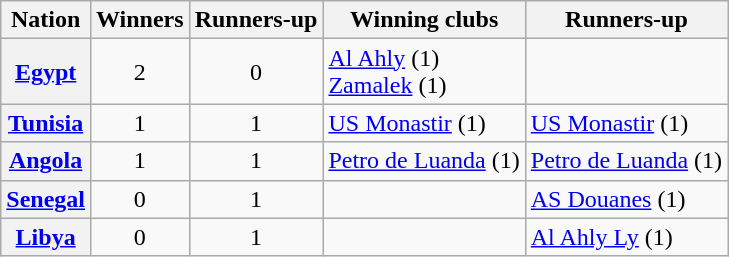<table class="wikitable plainrowheaders sortable">
<tr>
<th>Nation</th>
<th>Winners</th>
<th>Runners-up</th>
<th>Winning clubs</th>
<th>Runners-up</th>
</tr>
<tr>
<th scope="row"> <a href='#'>Egypt</a></th>
<td align="center">2</td>
<td align="center">0</td>
<td><a href='#'>Al Ahly</a> (1)<br><a href='#'>Zamalek</a> (1)</td>
<td align="center"></td>
</tr>
<tr>
<th scope="row"> <a href='#'>Tunisia</a></th>
<td align="center">1</td>
<td align="center">1</td>
<td><a href='#'>US Monastir</a> (1)</td>
<td><a href='#'>US Monastir</a> (1)</td>
</tr>
<tr>
<th scope="row"> <a href='#'>Angola</a></th>
<td align="center">1</td>
<td align="center">1</td>
<td><a href='#'>Petro de Luanda</a> (1)</td>
<td><a href='#'>Petro de Luanda</a> (1)</td>
</tr>
<tr>
<th scope="row"> <a href='#'>Senegal</a></th>
<td align="center">0</td>
<td align="center">1</td>
<td align="center"></td>
<td><a href='#'>AS Douanes</a> (1)</td>
</tr>
<tr>
<th scope="row"> <a href='#'>Libya</a></th>
<td align="center">0</td>
<td align="center">1</td>
<td align="center"></td>
<td><a href='#'>Al Ahly Ly</a> (1)</td>
</tr>
</table>
